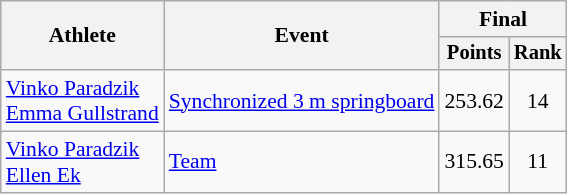<table class=wikitable style="font-size:90%;">
<tr>
<th rowspan="2">Athlete</th>
<th rowspan="2">Event</th>
<th colspan="2">Final</th>
</tr>
<tr style="font-size:95%">
<th>Points</th>
<th>Rank</th>
</tr>
<tr align=center>
<td align=left><a href='#'>Vinko Paradzik</a><br><a href='#'>Emma Gullstrand</a></td>
<td align=left><a href='#'>Synchronized 3 m springboard</a></td>
<td>253.62</td>
<td>14</td>
</tr>
<tr align=center>
<td align=left><a href='#'>Vinko Paradzik</a><br><a href='#'>Ellen Ek</a></td>
<td align=left><a href='#'>Team</a></td>
<td>315.65</td>
<td>11</td>
</tr>
</table>
